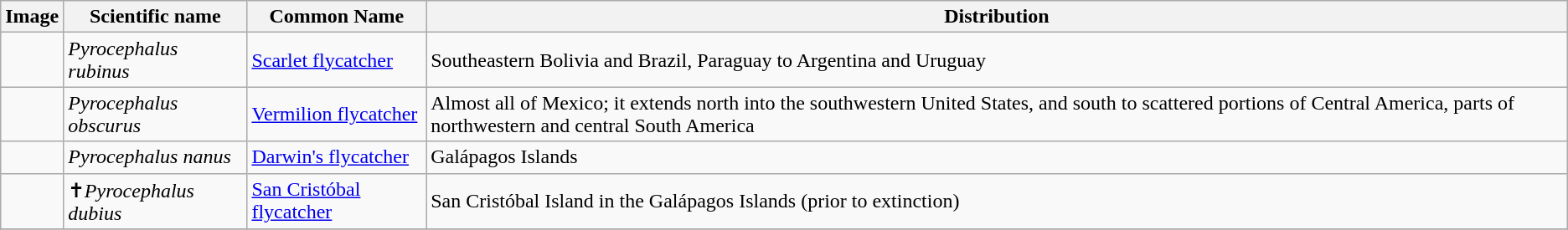<table class="wikitable">
<tr>
<th>Image</th>
<th>Scientific name</th>
<th>Common Name</th>
<th>Distribution</th>
</tr>
<tr>
<td></td>
<td><em>Pyrocephalus rubinus</em></td>
<td><a href='#'>Scarlet flycatcher</a></td>
<td>Southeastern Bolivia and Brazil, Paraguay to Argentina and Uruguay</td>
</tr>
<tr>
<td></td>
<td><em>Pyrocephalus obscurus</em></td>
<td><a href='#'>Vermilion flycatcher</a></td>
<td>Almost all of Mexico; it extends north into the southwestern United States, and south to scattered portions of Central America, parts of northwestern and central South America</td>
</tr>
<tr>
<td></td>
<td><em>Pyrocephalus nanus</em></td>
<td><a href='#'>Darwin's flycatcher</a></td>
<td>Galápagos Islands</td>
</tr>
<tr>
<td></td>
<td>✝<em>Pyrocephalus dubius</em></td>
<td><a href='#'>San Cristóbal flycatcher</a></td>
<td>San Cristóbal Island in the Galápagos Islands (prior to extinction)</td>
</tr>
<tr>
</tr>
</table>
